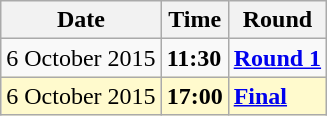<table class="wikitable">
<tr>
<th>Date</th>
<th>Time</th>
<th>Round</th>
</tr>
<tr>
<td>6 October 2015</td>
<td><strong>11:30</strong></td>
<td><strong><a href='#'>Round 1</a></strong></td>
</tr>
<tr style=background:lemonchiffon>
<td>6 October 2015</td>
<td><strong>17:00</strong></td>
<td><strong><a href='#'>Final</a></strong></td>
</tr>
</table>
